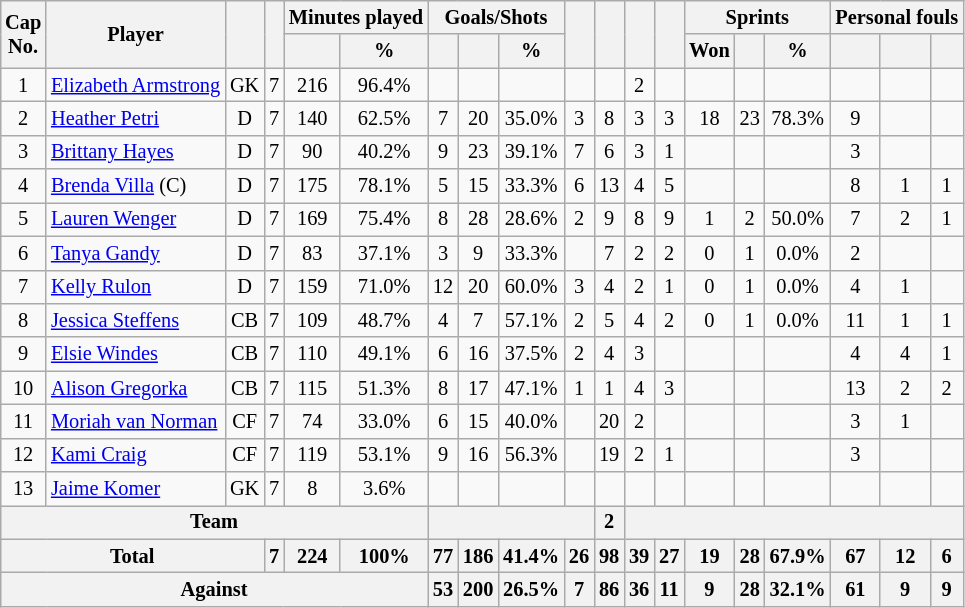<table class="wikitable sortable" style="text-align: center; font-size: 85%; margin-left: 1em;">
<tr>
<th rowspan="2">Cap<br>No.</th>
<th rowspan="2">Player</th>
<th rowspan="2"></th>
<th rowspan="2"></th>
<th colspan="2">Minutes played</th>
<th colspan="3">Goals/Shots</th>
<th rowspan="2"></th>
<th rowspan="2"></th>
<th rowspan="2"></th>
<th rowspan="2"></th>
<th colspan="3">Sprints</th>
<th colspan="3">Personal fouls</th>
</tr>
<tr>
<th></th>
<th>%</th>
<th></th>
<th></th>
<th>%</th>
<th>Won</th>
<th></th>
<th>%</th>
<th></th>
<th></th>
<th></th>
</tr>
<tr>
<td>1</td>
<td style="text-align: left;" data-sort-value="Armstrong, Elizabeth"><a href='#'>Elizabeth Armstrong</a></td>
<td>GK</td>
<td>7</td>
<td>216</td>
<td>96.4%</td>
<td></td>
<td></td>
<td></td>
<td></td>
<td></td>
<td>2</td>
<td></td>
<td></td>
<td></td>
<td></td>
<td></td>
<td></td>
<td></td>
</tr>
<tr>
<td>2</td>
<td style="text-align: left;" data-sort-value="Petri, Heather"><a href='#'>Heather Petri</a></td>
<td>D</td>
<td>7</td>
<td>140</td>
<td>62.5%</td>
<td>7</td>
<td>20</td>
<td>35.0%</td>
<td>3</td>
<td>8</td>
<td>3</td>
<td>3</td>
<td>18</td>
<td>23</td>
<td>78.3%</td>
<td>9</td>
<td></td>
<td></td>
</tr>
<tr>
<td>3</td>
<td style="text-align: left;" data-sort-value="Hayes, Brittany"><a href='#'>Brittany Hayes</a></td>
<td>D</td>
<td>7</td>
<td>90</td>
<td>40.2%</td>
<td>9</td>
<td>23</td>
<td>39.1%</td>
<td>7</td>
<td>6</td>
<td>3</td>
<td>1</td>
<td></td>
<td></td>
<td></td>
<td>3</td>
<td></td>
<td></td>
</tr>
<tr>
<td>4</td>
<td style="text-align: left;" data-sort-value="Villa, Brenda"><a href='#'>Brenda Villa</a> (C)</td>
<td>D</td>
<td>7</td>
<td>175</td>
<td>78.1%</td>
<td>5</td>
<td>15</td>
<td>33.3%</td>
<td>6</td>
<td>13</td>
<td>4</td>
<td>5</td>
<td></td>
<td></td>
<td></td>
<td>8</td>
<td>1</td>
<td>1</td>
</tr>
<tr>
<td>5</td>
<td style="text-align: left;" data-sort-value="Wenger, Lauren"><a href='#'>Lauren Wenger</a></td>
<td>D</td>
<td>7</td>
<td>169</td>
<td>75.4%</td>
<td>8</td>
<td>28</td>
<td>28.6%</td>
<td>2</td>
<td>9</td>
<td>8</td>
<td>9</td>
<td>1</td>
<td>2</td>
<td>50.0%</td>
<td>7</td>
<td>2</td>
<td>1</td>
</tr>
<tr>
<td>6</td>
<td style="text-align: left;" data-sort-value="Gandy, Tanya"><a href='#'>Tanya Gandy</a></td>
<td>D</td>
<td>7</td>
<td>83</td>
<td>37.1%</td>
<td>3</td>
<td>9</td>
<td>33.3%</td>
<td></td>
<td>7</td>
<td>2</td>
<td>2</td>
<td>0</td>
<td>1</td>
<td>0.0%</td>
<td>2</td>
<td></td>
<td></td>
</tr>
<tr>
<td>7</td>
<td style="text-align: left;" data-sort-value="Rulon, Kelly"><a href='#'>Kelly Rulon</a></td>
<td>D</td>
<td>7</td>
<td>159</td>
<td>71.0%</td>
<td>12</td>
<td>20</td>
<td>60.0%</td>
<td>3</td>
<td>4</td>
<td>2</td>
<td>1</td>
<td>0</td>
<td>1</td>
<td>0.0%</td>
<td>4</td>
<td>1</td>
<td></td>
</tr>
<tr>
<td>8</td>
<td style="text-align: left;" data-sort-value="Steffens, Jessica"><a href='#'>Jessica Steffens</a></td>
<td>CB</td>
<td>7</td>
<td>109</td>
<td>48.7%</td>
<td>4</td>
<td>7</td>
<td>57.1%</td>
<td>2</td>
<td>5</td>
<td>4</td>
<td>2</td>
<td>0</td>
<td>1</td>
<td>0.0%</td>
<td>11</td>
<td>1</td>
<td>1</td>
</tr>
<tr>
<td>9</td>
<td style="text-align: left;" data-sort-value="Windes, Elsie"><a href='#'>Elsie Windes</a></td>
<td>CB</td>
<td>7</td>
<td>110</td>
<td>49.1%</td>
<td>6</td>
<td>16</td>
<td>37.5%</td>
<td>2</td>
<td>4</td>
<td>3</td>
<td></td>
<td></td>
<td></td>
<td></td>
<td>4</td>
<td>4</td>
<td>1</td>
</tr>
<tr>
<td>10</td>
<td style="text-align: left;" data-sort-value="Gregorka, Alison"><a href='#'>Alison Gregorka</a></td>
<td>CB</td>
<td>7</td>
<td>115</td>
<td>51.3%</td>
<td>8</td>
<td>17</td>
<td>47.1%</td>
<td>1</td>
<td>1</td>
<td>4</td>
<td>3</td>
<td></td>
<td></td>
<td></td>
<td>13</td>
<td>2</td>
<td>2</td>
</tr>
<tr>
<td>11</td>
<td style="text-align: left;" data-sort-value="van Norman, Moriah"><a href='#'>Moriah van Norman</a></td>
<td>CF</td>
<td>7</td>
<td>74</td>
<td>33.0%</td>
<td>6</td>
<td>15</td>
<td>40.0%</td>
<td></td>
<td>20</td>
<td>2</td>
<td></td>
<td></td>
<td></td>
<td></td>
<td>3</td>
<td>1</td>
<td></td>
</tr>
<tr>
<td>12</td>
<td style="text-align: left;" data-sort-value="Craig, Kami"><a href='#'>Kami Craig</a></td>
<td>CF</td>
<td>7</td>
<td>119</td>
<td>53.1%</td>
<td>9</td>
<td>16</td>
<td>56.3%</td>
<td></td>
<td>19</td>
<td>2</td>
<td>1</td>
<td></td>
<td></td>
<td></td>
<td>3</td>
<td></td>
<td></td>
</tr>
<tr>
<td>13</td>
<td style="text-align: left;" data-sort-value="Komer, Jaime"><a href='#'>Jaime Komer</a></td>
<td>GK</td>
<td>7</td>
<td>8</td>
<td>3.6%</td>
<td></td>
<td></td>
<td></td>
<td></td>
<td></td>
<td></td>
<td></td>
<td></td>
<td></td>
<td></td>
<td></td>
<td></td>
<td></td>
</tr>
<tr>
<th colspan="6">Team</th>
<th colspan="4"></th>
<th>2</th>
<th colspan="8"></th>
</tr>
<tr>
<th colspan="3">Total</th>
<th>7</th>
<th>224</th>
<th>100%</th>
<th>77</th>
<th>186</th>
<th>41.4%</th>
<th>26</th>
<th>98</th>
<th>39</th>
<th>27</th>
<th>19</th>
<th>28</th>
<th>67.9%</th>
<th>67</th>
<th>12</th>
<th>6</th>
</tr>
<tr>
<th colspan="6">Against</th>
<th>53</th>
<th>200</th>
<th>26.5%</th>
<th>7</th>
<th>86</th>
<th>36</th>
<th>11</th>
<th>9</th>
<th>28</th>
<th>32.1%</th>
<th>61</th>
<th>9</th>
<th>9</th>
</tr>
</table>
